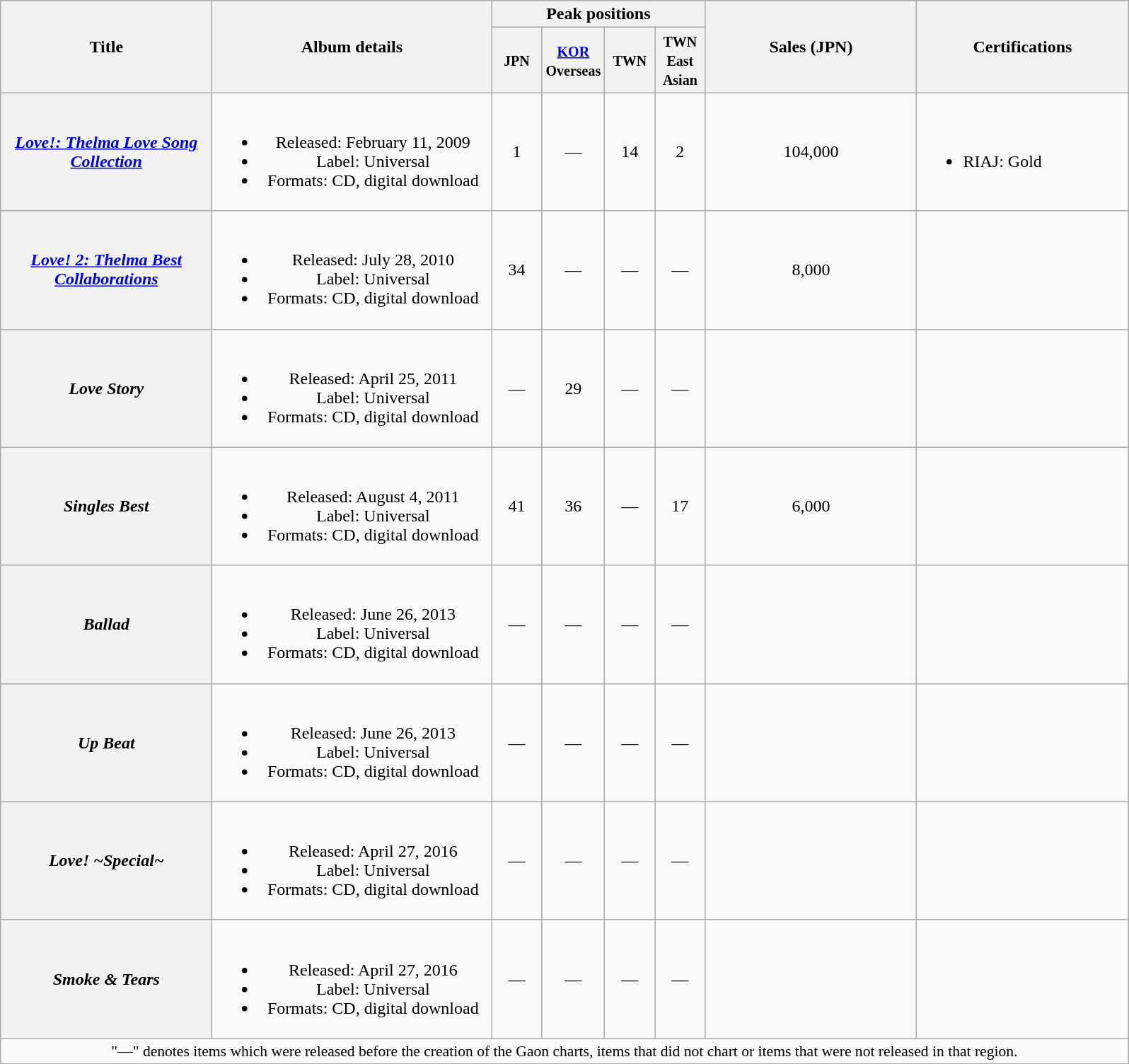<table class="wikitable plainrowheaders" style="text-align:center;">
<tr>
<th style="width:12em;" rowspan="2">Title</th>
<th style="width:16em;" rowspan="2">Album details</th>
<th colspan="4">Peak positions</th>
<th style="width:12em;" rowspan="2">Sales (JPN)</th>
<th style="width:12em;" rowspan="2">Certifications</th>
</tr>
<tr>
<th style="width:2.5em;"><small>JPN</small><br></th>
<th style="width:2.5em;"><small><a href='#'>KOR</a><br>Overseas</small><br></th>
<th style="width:2.5em;"><small>TWN</small><br></th>
<th style="width:2.5em;"><small>TWN East Asian</small><br></th>
</tr>
<tr>
<th scope="row"><em><a href='#'>Love!: Thelma Love Song Collection</a></em></th>
<td><br><ul><li>Released: February 11, 2009 </li><li>Label: Universal</li><li>Formats: CD, digital download</li></ul></td>
<td>1</td>
<td>—</td>
<td>14</td>
<td>2</td>
<td>104,000</td>
<td align="left"><br><ul><li>RIAJ: Gold</li></ul></td>
</tr>
<tr>
<th scope="row"><em><a href='#'>Love! 2: Thelma Best Collaborations</a></em></th>
<td><br><ul><li>Released: July 28, 2010 </li><li>Label: Universal</li><li>Formats: CD, digital download</li></ul></td>
<td>34</td>
<td>—</td>
<td>—</td>
<td>—</td>
<td>8,000</td>
<td align="left"></td>
</tr>
<tr>
<th scope="row"><em>Love Story</em></th>
<td><br><ul><li>Released: April 25, 2011 </li><li>Label: Universal</li><li>Formats: CD, digital download</li></ul></td>
<td>—</td>
<td>29</td>
<td>—</td>
<td>—</td>
<td></td>
<td align="left"></td>
</tr>
<tr>
<th scope="row"><em>Singles Best</em></th>
<td><br><ul><li>Released: August 4, 2011 </li><li>Label: Universal</li><li>Formats: CD, digital download</li></ul></td>
<td>41</td>
<td>36</td>
<td>—</td>
<td>17</td>
<td>6,000</td>
<td align="left"></td>
</tr>
<tr>
<th scope="row"><em>Ballad</em></th>
<td><br><ul><li>Released: June 26, 2013 </li><li>Label: Universal</li><li>Formats: CD, digital download</li></ul></td>
<td>—</td>
<td>—</td>
<td>—</td>
<td>—</td>
<td></td>
<td align="left"></td>
</tr>
<tr>
<th scope="row"><em>Up Beat</em></th>
<td><br><ul><li>Released: June 26, 2013 </li><li>Label: Universal</li><li>Formats: CD, digital download</li></ul></td>
<td>—</td>
<td>—</td>
<td>—</td>
<td>—</td>
<td></td>
<td align="left"></td>
</tr>
<tr>
<th scope="row"><em>Love! ~Special~</em></th>
<td><br><ul><li>Released: April 27, 2016 </li><li>Label: Universal</li><li>Formats: CD, digital download</li></ul></td>
<td>—</td>
<td>—</td>
<td>—</td>
<td>—</td>
<td></td>
<td align="left"></td>
</tr>
<tr>
<th scope="row"><em>Smoke & Tears</em></th>
<td><br><ul><li>Released: April 27, 2016 </li><li>Label: Universal</li><li>Formats: CD, digital download</li></ul></td>
<td>—</td>
<td>—</td>
<td>—</td>
<td>—</td>
<td></td>
<td align="left"></td>
</tr>
<tr>
<td colspan="12" align="center" style="font-size:90%;">"—" denotes items which were released before the creation of the Gaon charts, items that did not chart or items that were not released in that region.</td>
</tr>
</table>
